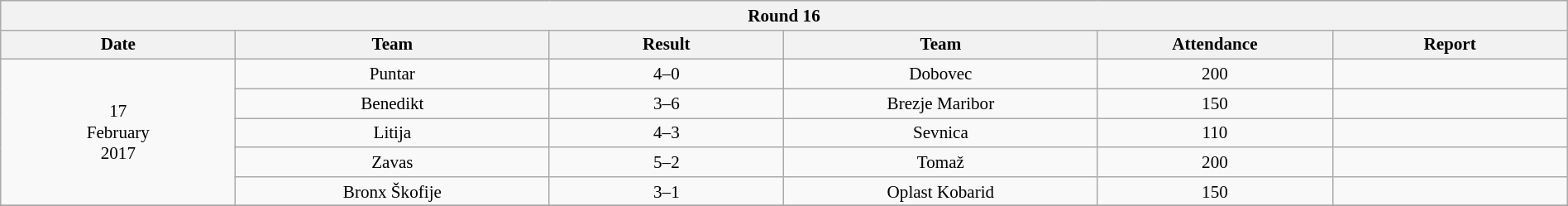<table class="wikitable collapsible collapsed" style="font-size:88%; text-align:center; width:100%">
<tr>
<th colspan=6 bgcolor=#FFFFFF>Round 16</th>
</tr>
<tr>
<th width=15% bgcolor=#89CFF0>Date</th>
<th width=20% bgcolor=#89CFF0>Team</th>
<th width=15% bgcolor=#89CFF0>Result</th>
<th width=20% bgcolor=#89CFF0>Team</th>
<th width=15% bgcolor=#89CFF0>Attendance</th>
<th width=15% bgcolor=#89CFF0>Report</th>
</tr>
<tr>
<td rowspan=5>17 <br> February<br> 2017</td>
<td>Puntar</td>
<td>4–0</td>
<td>Dobovec</td>
<td>200</td>
<td></td>
</tr>
<tr align=center>
<td>Benedikt</td>
<td>3–6</td>
<td>Brezje Maribor</td>
<td>150</td>
<td></td>
</tr>
<tr align=center>
<td>Litija</td>
<td>4–3</td>
<td>Sevnica</td>
<td>110</td>
<td></td>
</tr>
<tr align=center>
<td>Zavas</td>
<td>5–2</td>
<td>Tomaž</td>
<td>200</td>
<td></td>
</tr>
<tr align=center>
<td>Bronx Škofije</td>
<td>3–1</td>
<td>Oplast Kobarid</td>
<td>150</td>
<td></td>
</tr>
<tr>
</tr>
</table>
